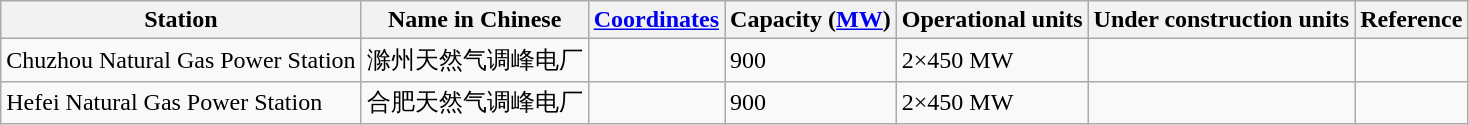<table class="wikitable sortable">
<tr>
<th>Station</th>
<th>Name in Chinese</th>
<th><a href='#'>Coordinates</a></th>
<th>Capacity (<a href='#'>MW</a>)</th>
<th>Operational units</th>
<th>Under construction units</th>
<th>Reference</th>
</tr>
<tr>
<td>Chuzhou Natural Gas Power Station</td>
<td>滁州天然气调峰电厂</td>
<td></td>
<td>900</td>
<td>2×450 MW</td>
<td></td>
<td></td>
</tr>
<tr>
<td>Hefei Natural Gas Power Station</td>
<td>合肥天然气调峰电厂</td>
<td></td>
<td>900</td>
<td>2×450 MW</td>
<td></td>
<td></td>
</tr>
</table>
